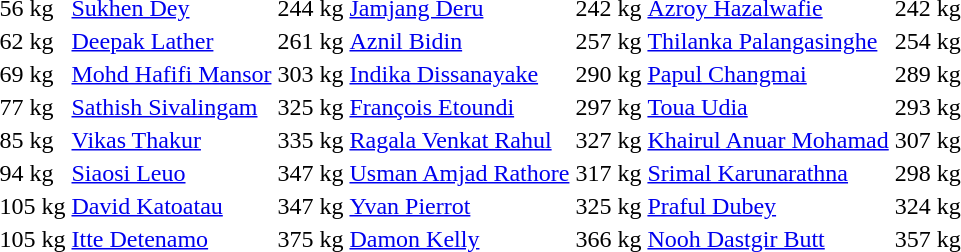<table>
<tr>
<td>56 kg</td>
<td><a href='#'>Sukhen Dey</a><br></td>
<td>244 kg</td>
<td><a href='#'>Jamjang Deru</a><br></td>
<td>242 kg</td>
<td><a href='#'>Azroy Hazalwafie</a><br></td>
<td>242 kg</td>
</tr>
<tr>
<td>62 kg</td>
<td><a href='#'>Deepak Lather</a><br></td>
<td>261 kg</td>
<td><a href='#'>Aznil Bidin</a><br></td>
<td>257 kg</td>
<td><a href='#'>Thilanka Palangasinghe</a><br></td>
<td>254 kg</td>
</tr>
<tr>
<td>69 kg</td>
<td><a href='#'>Mohd Hafifi Mansor</a><br></td>
<td>303 kg</td>
<td><a href='#'>Indika Dissanayake</a><br></td>
<td>290 kg</td>
<td><a href='#'>Papul Changmai</a><br></td>
<td>289 kg</td>
</tr>
<tr>
<td>77 kg</td>
<td><a href='#'>Sathish Sivalingam</a><br></td>
<td>325 kg</td>
<td><a href='#'>François Etoundi</a><br></td>
<td>297 kg</td>
<td><a href='#'>Toua Udia</a><br></td>
<td>293 kg</td>
</tr>
<tr>
<td>85 kg</td>
<td><a href='#'>Vikas Thakur</a><br></td>
<td>335 kg</td>
<td><a href='#'>Ragala Venkat Rahul</a><br></td>
<td>327 kg</td>
<td><a href='#'>Khairul Anuar Mohamad</a><br></td>
<td>307 kg</td>
</tr>
<tr>
<td>94 kg</td>
<td><a href='#'>Siaosi Leuo</a><br></td>
<td>347 kg</td>
<td><a href='#'>Usman Amjad Rathore</a><br></td>
<td>317 kg</td>
<td><a href='#'>Srimal Karunarathna</a><br></td>
<td>298 kg</td>
</tr>
<tr>
<td>105 kg</td>
<td><a href='#'>David Katoatau</a><br></td>
<td>347 kg</td>
<td><a href='#'>Yvan Pierrot</a><br></td>
<td>325 kg</td>
<td><a href='#'>Praful Dubey</a><br></td>
<td>324 kg</td>
</tr>
<tr>
<td>105 kg</td>
<td><a href='#'>Itte Detenamo</a><br></td>
<td>375 kg</td>
<td><a href='#'>Damon Kelly</a><br></td>
<td>366 kg</td>
<td><a href='#'>Nooh Dastgir Butt</a><br></td>
<td>357 kg</td>
</tr>
</table>
